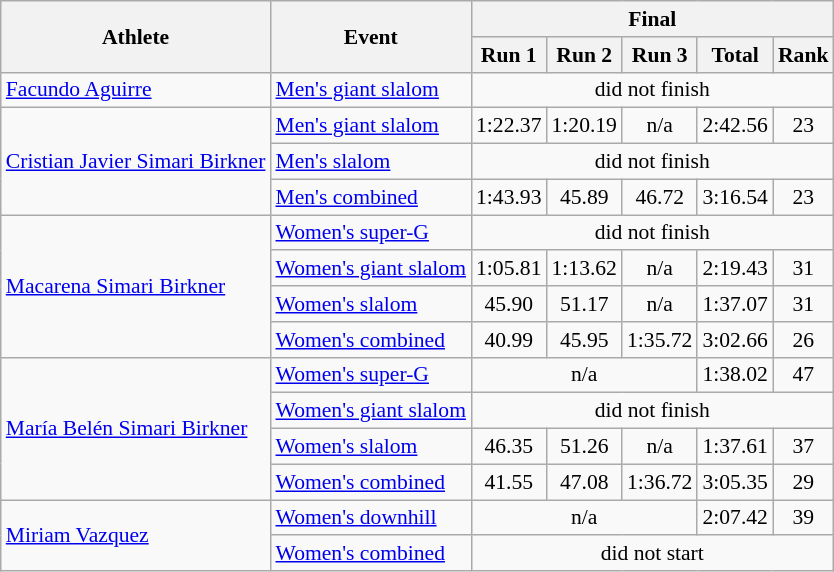<table class="wikitable" style="font-size:90%">
<tr>
<th rowspan="2">Athlete</th>
<th rowspan="2">Event</th>
<th colspan="5">Final</th>
</tr>
<tr>
<th>Run 1</th>
<th>Run 2</th>
<th>Run 3</th>
<th>Total</th>
<th>Rank</th>
</tr>
<tr>
<td><a href='#'>Facundo Aguirre</a></td>
<td><a href='#'>Men's giant slalom</a></td>
<td colspan = 5 align="center">did not finish</td>
</tr>
<tr>
<td rowspan=3><a href='#'>Cristian Javier Simari Birkner</a></td>
<td><a href='#'>Men's giant slalom</a></td>
<td align="center">1:22.37</td>
<td align="center">1:20.19</td>
<td align="center">n/a</td>
<td align="center">2:42.56</td>
<td align="center">23</td>
</tr>
<tr>
<td><a href='#'>Men's slalom</a></td>
<td colspan = 5 align="center">did not finish</td>
</tr>
<tr>
<td><a href='#'>Men's combined</a></td>
<td align="center">1:43.93</td>
<td align="center">45.89</td>
<td align="center">46.72</td>
<td align="center">3:16.54</td>
<td align="center">23</td>
</tr>
<tr>
<td rowspan=4><a href='#'>Macarena Simari Birkner</a></td>
<td><a href='#'>Women's super-G</a></td>
<td colspan = 5 align="center">did not finish</td>
</tr>
<tr>
<td><a href='#'>Women's giant slalom</a></td>
<td align="center">1:05.81</td>
<td align="center">1:13.62</td>
<td align="center">n/a</td>
<td align="center">2:19.43</td>
<td align="center">31</td>
</tr>
<tr>
<td><a href='#'>Women's slalom</a></td>
<td align="center">45.90</td>
<td align="center">51.17</td>
<td align="center">n/a</td>
<td align="center">1:37.07</td>
<td align="center">31</td>
</tr>
<tr>
<td><a href='#'>Women's combined</a></td>
<td align="center">40.99</td>
<td align="center">45.95</td>
<td align="center">1:35.72</td>
<td align="center">3:02.66</td>
<td align="center">26</td>
</tr>
<tr>
<td rowspan=4><a href='#'>María Belén Simari Birkner</a></td>
<td><a href='#'>Women's super-G</a></td>
<td colspan = 3 align="center">n/a</td>
<td align="center">1:38.02</td>
<td align="center">47</td>
</tr>
<tr>
<td><a href='#'>Women's giant slalom</a></td>
<td colspan = 5 align="center">did not finish</td>
</tr>
<tr>
<td><a href='#'>Women's slalom</a></td>
<td align="center">46.35</td>
<td align="center">51.26</td>
<td align="center">n/a</td>
<td align="center">1:37.61</td>
<td align="center">37</td>
</tr>
<tr>
<td><a href='#'>Women's combined</a></td>
<td align="center">41.55</td>
<td align="center">47.08</td>
<td align="center">1:36.72</td>
<td align="center">3:05.35</td>
<td align="center">29</td>
</tr>
<tr>
<td rowspan=2><a href='#'>Miriam Vazquez</a></td>
<td><a href='#'>Women's downhill</a></td>
<td colspan = 3 align="center">n/a</td>
<td align="center">2:07.42</td>
<td align="center">39</td>
</tr>
<tr>
<td><a href='#'>Women's combined</a></td>
<td colspan=6 align="center">did not start</td>
</tr>
</table>
